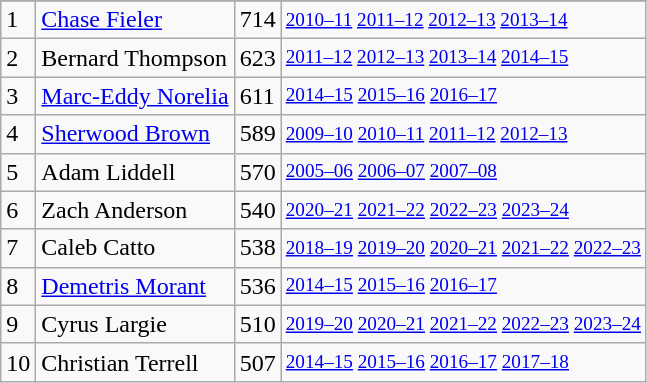<table class="wikitable">
<tr>
</tr>
<tr>
<td>1</td>
<td><a href='#'>Chase Fieler</a></td>
<td>714</td>
<td style="font-size:80%;"><a href='#'>2010–11</a> <a href='#'>2011–12</a> <a href='#'>2012–13</a> <a href='#'>2013–14</a></td>
</tr>
<tr>
<td>2</td>
<td>Bernard Thompson</td>
<td>623</td>
<td style="font-size:80%;"><a href='#'>2011–12</a> <a href='#'>2012–13</a> <a href='#'>2013–14</a> <a href='#'>2014–15</a></td>
</tr>
<tr>
<td>3</td>
<td><a href='#'>Marc-Eddy Norelia</a></td>
<td>611</td>
<td style="font-size:80%;"><a href='#'>2014–15</a> <a href='#'>2015–16</a> <a href='#'>2016–17</a></td>
</tr>
<tr>
<td>4</td>
<td><a href='#'>Sherwood Brown</a></td>
<td>589</td>
<td style="font-size:80%;"><a href='#'>2009–10</a> <a href='#'>2010–11</a> <a href='#'>2011–12</a> <a href='#'>2012–13</a></td>
</tr>
<tr>
<td>5</td>
<td>Adam Liddell</td>
<td>570</td>
<td style="font-size:80%;"><a href='#'>2005–06</a> <a href='#'>2006–07</a> <a href='#'>2007–08</a></td>
</tr>
<tr>
<td>6</td>
<td>Zach Anderson</td>
<td>540</td>
<td style="font-size:80%;"><a href='#'>2020–21</a> <a href='#'>2021–22</a> <a href='#'>2022–23</a> <a href='#'>2023–24</a></td>
</tr>
<tr>
<td>7</td>
<td>Caleb Catto</td>
<td>538</td>
<td style="font-size:80%;"><a href='#'>2018–19</a> <a href='#'>2019–20</a> <a href='#'>2020–21</a> <a href='#'>2021–22</a> <a href='#'>2022–23</a></td>
</tr>
<tr>
<td>8</td>
<td><a href='#'>Demetris Morant</a></td>
<td>536</td>
<td style="font-size:80%;"><a href='#'>2014–15</a> <a href='#'>2015–16</a> <a href='#'>2016–17</a></td>
</tr>
<tr>
<td>9</td>
<td>Cyrus Largie</td>
<td>510</td>
<td style="font-size:80%;"><a href='#'>2019–20</a> <a href='#'>2020–21</a> <a href='#'>2021–22</a> <a href='#'>2022–23</a> <a href='#'>2023–24</a></td>
</tr>
<tr>
<td>10</td>
<td>Christian Terrell</td>
<td>507</td>
<td style="font-size:80%;"><a href='#'>2014–15</a> <a href='#'>2015–16</a> <a href='#'>2016–17</a> <a href='#'>2017–18</a></td>
</tr>
</table>
